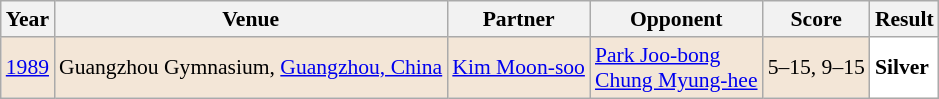<table class="sortable wikitable" style="font-size: 90%;">
<tr>
<th>Year</th>
<th>Venue</th>
<th>Partner</th>
<th>Opponent</th>
<th>Score</th>
<th>Result</th>
</tr>
<tr style="background:#F3E6D7">
<td align="center"><a href='#'>1989</a></td>
<td align="left">Guangzhou Gymnasium, <a href='#'>Guangzhou, China</a></td>
<td align="left"> <a href='#'>Kim Moon-soo</a></td>
<td align="left"> <a href='#'>Park Joo-bong</a> <br>  <a href='#'>Chung Myung-hee</a></td>
<td align="left">5–15, 9–15</td>
<td style="text-align:left; background:white"> <strong>Silver</strong></td>
</tr>
</table>
